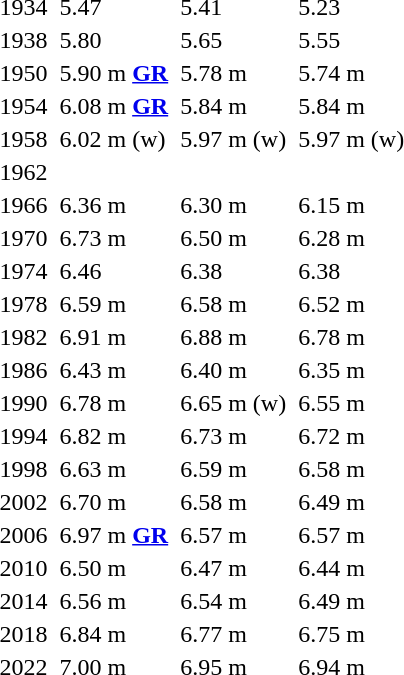<table>
<tr>
<td>1934</td>
<td></td>
<td>5.47</td>
<td></td>
<td>5.41</td>
<td></td>
<td>5.23</td>
</tr>
<tr>
<td>1938</td>
<td></td>
<td>5.80</td>
<td></td>
<td>5.65</td>
<td></td>
<td>5.55</td>
</tr>
<tr>
<td>1950</td>
<td></td>
<td>5.90 m <strong><a href='#'>GR</a></strong></td>
<td></td>
<td>5.78 m</td>
<td></td>
<td>5.74 m</td>
</tr>
<tr>
<td>1954</td>
<td></td>
<td>6.08 m <strong><a href='#'>GR</a></strong></td>
<td></td>
<td>5.84 m</td>
<td></td>
<td>5.84 m</td>
</tr>
<tr>
<td>1958</td>
<td></td>
<td>6.02 m (w)</td>
<td></td>
<td>5.97 m (w)</td>
<td></td>
<td>5.97 m (w)</td>
</tr>
<tr>
<td>1962</td>
<td></td>
<td></td>
<td></td>
<td></td>
<td></td>
<td></td>
</tr>
<tr>
<td>1966</td>
<td></td>
<td>6.36 m</td>
<td></td>
<td>6.30 m</td>
<td></td>
<td>6.15 m</td>
</tr>
<tr>
<td>1970</td>
<td></td>
<td>6.73 m</td>
<td></td>
<td>6.50 m</td>
<td></td>
<td>6.28 m</td>
</tr>
<tr>
<td>1974</td>
<td></td>
<td>6.46</td>
<td></td>
<td>6.38</td>
<td></td>
<td>6.38</td>
</tr>
<tr>
<td>1978</td>
<td></td>
<td>6.59 m</td>
<td></td>
<td>6.58 m</td>
<td></td>
<td>6.52 m</td>
</tr>
<tr>
<td>1982</td>
<td></td>
<td>6.91 m</td>
<td></td>
<td>6.88 m</td>
<td></td>
<td>6.78 m</td>
</tr>
<tr>
<td>1986</td>
<td></td>
<td>6.43 m</td>
<td></td>
<td>6.40 m</td>
<td></td>
<td>6.35 m</td>
</tr>
<tr>
<td>1990</td>
<td></td>
<td>6.78 m</td>
<td></td>
<td>6.65 m (w)</td>
<td></td>
<td>6.55 m</td>
</tr>
<tr>
<td>1994</td>
<td></td>
<td>6.82 m</td>
<td></td>
<td>6.73 m</td>
<td></td>
<td>6.72 m</td>
</tr>
<tr>
<td>1998</td>
<td></td>
<td>6.63 m</td>
<td></td>
<td>6.59 m</td>
<td></td>
<td>6.58 m</td>
</tr>
<tr>
<td>2002<br></td>
<td></td>
<td>6.70 m</td>
<td></td>
<td>6.58 m</td>
<td></td>
<td>6.49 m</td>
</tr>
<tr>
<td>2006<br></td>
<td></td>
<td>6.97 m <strong><a href='#'>GR</a></strong></td>
<td></td>
<td>6.57 m</td>
<td></td>
<td>6.57 m</td>
</tr>
<tr>
<td>2010<br></td>
<td></td>
<td>6.50 m</td>
<td></td>
<td>6.47 m</td>
<td></td>
<td>6.44 m</td>
</tr>
<tr>
<td>2014<br></td>
<td></td>
<td>6.56 m</td>
<td></td>
<td>6.54 m</td>
<td></td>
<td>6.49 m</td>
</tr>
<tr>
<td>2018<br></td>
<td></td>
<td>6.84 m</td>
<td></td>
<td>6.77 m</td>
<td></td>
<td>6.75 m</td>
</tr>
<tr>
<td>2022<br></td>
<td></td>
<td>7.00 m </td>
<td></td>
<td>6.95 m</td>
<td></td>
<td>6.94 m</td>
</tr>
</table>
